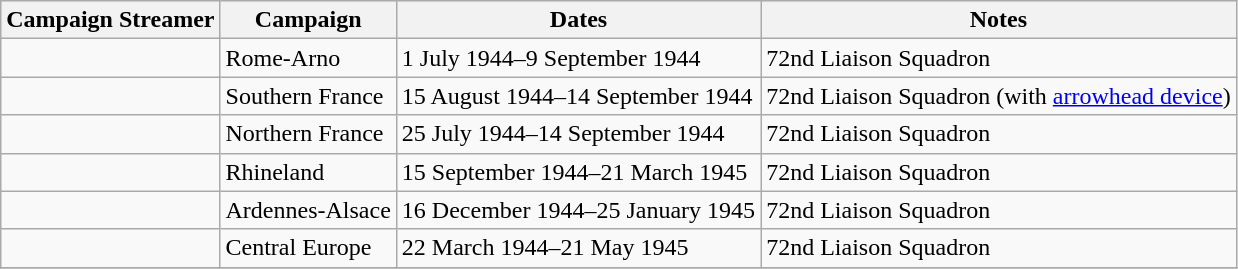<table class="wikitable">
<tr style="background:#efefef;">
<th>Campaign Streamer</th>
<th>Campaign</th>
<th>Dates</th>
<th>Notes</th>
</tr>
<tr>
<td></td>
<td>Rome-Arno</td>
<td>1 July 1944–9 September 1944</td>
<td>72nd Liaison Squadron</td>
</tr>
<tr>
<td></td>
<td>Southern France</td>
<td>15 August 1944–14 September 1944</td>
<td>72nd Liaison Squadron (with <a href='#'>arrowhead device</a>)</td>
</tr>
<tr>
<td></td>
<td>Northern France</td>
<td>25 July 1944–14 September 1944</td>
<td>72nd Liaison Squadron</td>
</tr>
<tr>
<td></td>
<td>Rhineland</td>
<td>15 September 1944–21 March 1945</td>
<td>72nd Liaison Squadron</td>
</tr>
<tr>
<td></td>
<td>Ardennes-Alsace</td>
<td>16 December 1944–25 January 1945</td>
<td>72nd Liaison Squadron</td>
</tr>
<tr>
<td></td>
<td>Central Europe</td>
<td>22 March 1944–21 May 1945</td>
<td>72nd Liaison Squadron</td>
</tr>
<tr>
</tr>
</table>
